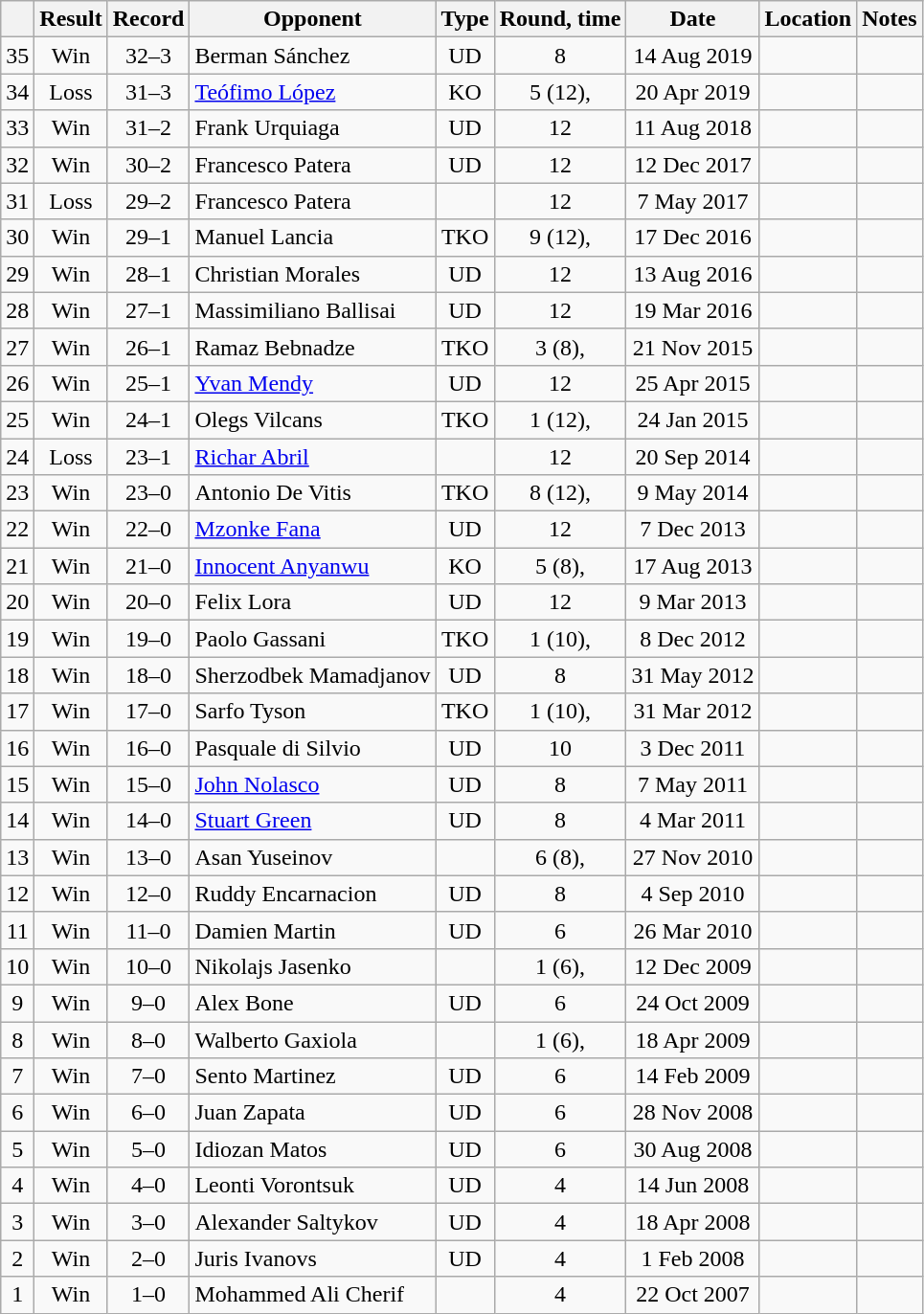<table class="wikitable" style="text-align:center">
<tr>
<th></th>
<th>Result</th>
<th>Record</th>
<th>Opponent</th>
<th>Type</th>
<th>Round, time</th>
<th>Date</th>
<th>Location</th>
<th>Notes</th>
</tr>
<tr>
<td>35</td>
<td>Win</td>
<td>32–3</td>
<td align=left> Berman Sánchez</td>
<td>UD</td>
<td>8</td>
<td>14 Aug 2019</td>
<td align=left></td>
<td></td>
</tr>
<tr>
<td>34</td>
<td>Loss</td>
<td>31–3</td>
<td align=left> <a href='#'>Teófimo López</a></td>
<td>KO</td>
<td>5 (12), </td>
<td>20 Apr 2019</td>
<td style="text-align:left;"> </td>
<td style="text-align:left;"></td>
</tr>
<tr>
<td>33</td>
<td>Win</td>
<td>31–2</td>
<td style="text-align:left;"> Frank Urquiaga</td>
<td>UD</td>
<td>12</td>
<td>11 Aug 2018</td>
<td style="text-align:left;"> </td>
<td style="text-align:left;"></td>
</tr>
<tr>
<td>32</td>
<td>Win</td>
<td>30–2</td>
<td style="text-align:left;"> Francesco Patera</td>
<td>UD</td>
<td>12</td>
<td>12 Dec 2017</td>
<td style="text-align:left;"> </td>
<td style="text-align:left;"></td>
</tr>
<tr>
<td>31</td>
<td>Loss</td>
<td>29–2</td>
<td style="text-align:left;"> Francesco Patera</td>
<td></td>
<td>12</td>
<td>7 May 2017</td>
<td style="text-align:left;"> </td>
<td style="text-align:left;"></td>
</tr>
<tr>
<td>30</td>
<td>Win</td>
<td>29–1</td>
<td style="text-align:left;"> Manuel Lancia</td>
<td>TKO</td>
<td>9 (12), </td>
<td>17 Dec 2016</td>
<td style="text-align:left;"> </td>
<td style="text-align:left;"></td>
</tr>
<tr>
<td>29</td>
<td>Win</td>
<td>28–1</td>
<td style="text-align:left;"> Christian Morales</td>
<td>UD</td>
<td>12</td>
<td>13 Aug 2016</td>
<td style="text-align:left;"> </td>
<td style="text-align:left;"></td>
</tr>
<tr>
<td>28</td>
<td>Win</td>
<td>27–1</td>
<td style="text-align:left;"> Massimiliano Ballisai</td>
<td>UD</td>
<td>12</td>
<td>19 Mar 2016</td>
<td style="text-align:left;"> </td>
<td style="text-align:left;"></td>
</tr>
<tr>
<td>27</td>
<td>Win</td>
<td>26–1</td>
<td style="text-align:left;"> Ramaz Bebnadze</td>
<td>TKO</td>
<td>3 (8), </td>
<td>21 Nov 2015</td>
<td style="text-align:left;"> </td>
<td></td>
</tr>
<tr>
<td>26</td>
<td>Win</td>
<td>25–1</td>
<td style="text-align:left;"> <a href='#'>Yvan Mendy</a></td>
<td>UD</td>
<td>12</td>
<td>25 Apr 2015</td>
<td style="text-align:left;"> </td>
<td style="text-align:left;"></td>
</tr>
<tr>
<td>25</td>
<td>Win</td>
<td>24–1</td>
<td style="text-align:left;"> Olegs Vilcans</td>
<td>TKO</td>
<td>1 (12), </td>
<td>24 Jan 2015</td>
<td style="text-align:left;"> </td>
<td></td>
</tr>
<tr>
<td>24</td>
<td>Loss</td>
<td>23–1</td>
<td style="text-align:left;"> <a href='#'>Richar Abril</a></td>
<td></td>
<td>12</td>
<td>20 Sep 2014</td>
<td style="text-align:left;"> </td>
<td style="text-align:left;"></td>
</tr>
<tr>
<td>23</td>
<td>Win</td>
<td>23–0</td>
<td style="text-align:left;"> Antonio De Vitis</td>
<td>TKO</td>
<td>8 (12), </td>
<td>9 May 2014</td>
<td style="text-align:left;"> </td>
<td style="text-align:left;"></td>
</tr>
<tr>
<td>22</td>
<td>Win</td>
<td>22–0</td>
<td style="text-align:left;"> <a href='#'>Mzonke Fana</a></td>
<td>UD</td>
<td>12</td>
<td>7 Dec 2013</td>
<td style="text-align:left;"> </td>
<td style="text-align:left;"></td>
</tr>
<tr>
<td>21</td>
<td>Win</td>
<td>21–0</td>
<td style="text-align:left;"> <a href='#'>Innocent Anyanwu</a></td>
<td>KO</td>
<td>5 (8), </td>
<td>17 Aug 2013</td>
<td style="text-align:left;"> </td>
<td></td>
</tr>
<tr>
<td>20</td>
<td>Win</td>
<td>20–0</td>
<td style="text-align:left;"> Felix Lora</td>
<td>UD</td>
<td>12</td>
<td>9 Mar 2013</td>
<td style="text-align:left;"> </td>
<td style="text-align:left;"></td>
</tr>
<tr>
<td>19</td>
<td>Win</td>
<td>19–0</td>
<td style="text-align:left;"> Paolo Gassani</td>
<td>TKO</td>
<td>1 (10), </td>
<td>8 Dec 2012</td>
<td style="text-align:left;"> </td>
<td style="text-align:left;"></td>
</tr>
<tr>
<td>18</td>
<td>Win</td>
<td>18–0</td>
<td style="text-align:left;"> Sherzodbek Mamadjanov</td>
<td>UD</td>
<td>8</td>
<td>31 May 2012</td>
<td style="text-align:left;"> </td>
<td></td>
</tr>
<tr>
<td>17</td>
<td>Win</td>
<td>17–0</td>
<td style="text-align:left;"> Sarfo Tyson</td>
<td>TKO</td>
<td>1 (10), </td>
<td>31 Mar 2012</td>
<td style="text-align:left;"> </td>
<td></td>
</tr>
<tr>
<td>16</td>
<td>Win</td>
<td>16–0</td>
<td style="text-align:left;"> Pasquale di Silvio</td>
<td>UD</td>
<td>10</td>
<td>3 Dec 2011</td>
<td style="text-align:left;"> </td>
<td></td>
</tr>
<tr>
<td>15</td>
<td>Win</td>
<td>15–0</td>
<td style="text-align:left;"> <a href='#'>John Nolasco</a></td>
<td>UD</td>
<td>8</td>
<td>7 May 2011</td>
<td style="text-align:left;"> </td>
<td></td>
</tr>
<tr>
<td>14</td>
<td>Win</td>
<td>14–0</td>
<td style="text-align:left;"> <a href='#'>Stuart Green</a></td>
<td>UD</td>
<td>8</td>
<td>4 Mar 2011</td>
<td style="text-align:left;"> </td>
<td></td>
</tr>
<tr>
<td>13</td>
<td>Win</td>
<td>13–0</td>
<td style="text-align:left;"> Asan Yuseinov</td>
<td></td>
<td>6 (8), </td>
<td>27 Nov 2010</td>
<td style="text-align:left;"> </td>
<td></td>
</tr>
<tr>
<td>12</td>
<td>Win</td>
<td>12–0</td>
<td style="text-align:left;"> Ruddy Encarnacion</td>
<td>UD</td>
<td>8</td>
<td>4 Sep 2010</td>
<td style="text-align:left;"> </td>
<td></td>
</tr>
<tr>
<td>11</td>
<td>Win</td>
<td>11–0</td>
<td style="text-align:left;"> Damien Martin</td>
<td>UD</td>
<td>6</td>
<td>26 Mar 2010</td>
<td style="text-align:left;"> </td>
<td></td>
</tr>
<tr>
<td>10</td>
<td>Win</td>
<td>10–0</td>
<td style="text-align:left;"> Nikolajs Jasenko</td>
<td></td>
<td>1 (6), </td>
<td>12 Dec 2009</td>
<td style="text-align:left;"> </td>
<td></td>
</tr>
<tr>
<td>9</td>
<td>Win</td>
<td>9–0</td>
<td style="text-align:left;"> Alex Bone</td>
<td>UD</td>
<td>6</td>
<td>24 Oct 2009</td>
<td style="text-align:left;"> </td>
<td></td>
</tr>
<tr>
<td>8</td>
<td>Win</td>
<td>8–0</td>
<td style="text-align:left;"> Walberto Gaxiola</td>
<td></td>
<td>1 (6), </td>
<td>18 Apr 2009</td>
<td style="text-align:left;"> </td>
<td></td>
</tr>
<tr>
<td>7</td>
<td>Win</td>
<td>7–0</td>
<td style="text-align:left;">  Sento Martinez</td>
<td>UD</td>
<td>6</td>
<td>14 Feb 2009</td>
<td style="text-align:left;"> </td>
<td></td>
</tr>
<tr>
<td>6</td>
<td>Win</td>
<td>6–0</td>
<td style="text-align:left;"> Juan Zapata</td>
<td>UD</td>
<td>6</td>
<td>28 Nov 2008</td>
<td style="text-align:left;"> </td>
<td></td>
</tr>
<tr>
<td>5</td>
<td>Win</td>
<td>5–0</td>
<td style="text-align:left;"> Idiozan Matos</td>
<td>UD</td>
<td>6</td>
<td>30 Aug 2008</td>
<td style="text-align:left;"> </td>
<td></td>
</tr>
<tr>
<td>4</td>
<td>Win</td>
<td>4–0</td>
<td style="text-align:left;"> Leonti Vorontsuk</td>
<td>UD</td>
<td>4</td>
<td>14 Jun 2008</td>
<td style="text-align:left;"> </td>
<td></td>
</tr>
<tr>
<td>3</td>
<td>Win</td>
<td>3–0</td>
<td style="text-align:left;"> Alexander Saltykov</td>
<td>UD</td>
<td>4</td>
<td>18 Apr 2008</td>
<td style="text-align:left;"> </td>
<td></td>
</tr>
<tr>
<td>2</td>
<td>Win</td>
<td>2–0</td>
<td style="text-align:left;"> Juris Ivanovs</td>
<td>UD</td>
<td>4</td>
<td>1 Feb 2008</td>
<td style="text-align:left;"> </td>
<td></td>
</tr>
<tr>
<td>1</td>
<td>Win</td>
<td>1–0</td>
<td align=left> Mohammed Ali Cherif</td>
<td></td>
<td>4</td>
<td>22 Oct 2007</td>
<td style="text-align:left;"> </td>
<td></td>
</tr>
</table>
